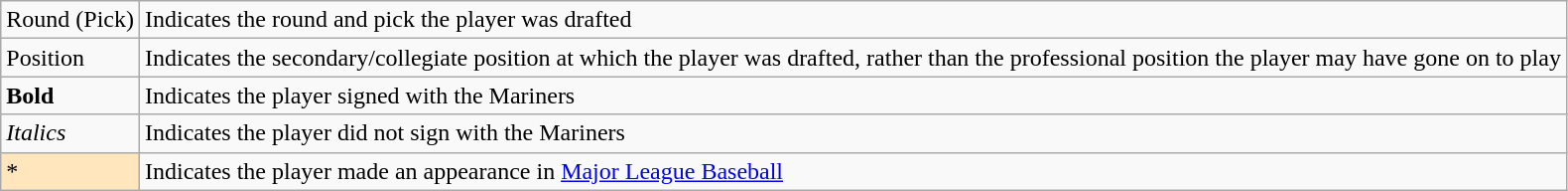<table class="wikitable" border="1">
<tr>
<td>Round (Pick)</td>
<td>Indicates the round and pick the player was drafted</td>
</tr>
<tr>
<td>Position</td>
<td>Indicates the secondary/collegiate position at which the player was drafted, rather than the professional position the player may have gone on to play</td>
</tr>
<tr>
<td><strong>Bold</strong></td>
<td>Indicates the player signed with the Mariners</td>
</tr>
<tr>
<td><em>Italics</em></td>
<td>Indicates the player did not sign with the Mariners</td>
</tr>
<tr>
<td style="background-color: #FFE6BD">*</td>
<td>Indicates the player made an appearance in <a href='#'>Major League Baseball</a></td>
</tr>
</table>
